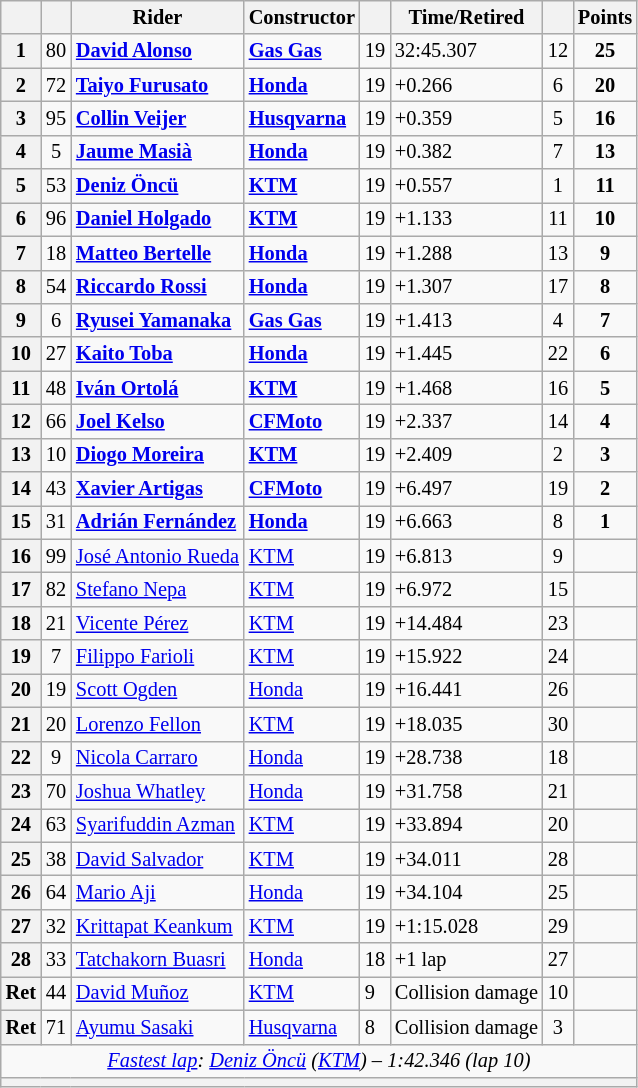<table class="wikitable sortable" style="font-size: 85%;">
<tr>
<th scope="col"></th>
<th scope="col"></th>
<th scope="col">Rider</th>
<th scope="col">Constructor</th>
<th scope="col" class="unsortable"></th>
<th scope="col" class="unsortable">Time/Retired</th>
<th scope="col"></th>
<th scope="col">Points</th>
</tr>
<tr>
<th scope="row">1</th>
<td align="center">80</td>
<td data-sort-value="alo"> <strong><a href='#'>David Alonso</a></strong></td>
<td><strong><a href='#'>Gas Gas</a></strong></td>
<td>19</td>
<td>32:45.307</td>
<td align="center">12</td>
<td align="center"><strong>25</strong></td>
</tr>
<tr>
<th scope="row">2</th>
<td align="center">72</td>
<td data-sort-value="fur"> <strong><a href='#'>Taiyo Furusato</a></strong></td>
<td><strong><a href='#'>Honda</a></strong></td>
<td>19</td>
<td>+0.266</td>
<td align="center">6</td>
<td align="center"><strong>20</strong></td>
</tr>
<tr>
<th scope="row">3</th>
<td align="center">95</td>
<td data-sort-value="vei"> <strong><a href='#'>Collin Veijer</a></strong></td>
<td><strong><a href='#'>Husqvarna</a></strong></td>
<td>19</td>
<td>+0.359</td>
<td align="center">5</td>
<td align="center"><strong>16</strong></td>
</tr>
<tr>
<th scope="row">4</th>
<td align="center">5</td>
<td data-sort-value="mas"> <strong><a href='#'>Jaume Masià</a></strong></td>
<td><strong><a href='#'>Honda</a></strong></td>
<td>19</td>
<td>+0.382</td>
<td align="center">7</td>
<td align="center"><strong>13</strong></td>
</tr>
<tr>
<th scope="row">5</th>
<td align="center">53</td>
<td data-sort-value="onc"> <strong><a href='#'>Deniz Öncü</a></strong></td>
<td><strong><a href='#'>KTM</a></strong></td>
<td>19</td>
<td>+0.557</td>
<td align="center">1</td>
<td align="center"><strong>11</strong></td>
</tr>
<tr>
<th scope="row">6</th>
<td align="center">96</td>
<td data-sort-value="hol"> <strong><a href='#'>Daniel Holgado</a></strong></td>
<td><strong><a href='#'>KTM</a></strong></td>
<td>19</td>
<td>+1.133</td>
<td align="center">11</td>
<td align="center"><strong>10</strong></td>
</tr>
<tr>
<th scope="row">7</th>
<td align="center">18</td>
<td data-sort-value="ber"> <strong><a href='#'>Matteo Bertelle</a></strong></td>
<td><strong><a href='#'>Honda</a></strong></td>
<td>19</td>
<td>+1.288</td>
<td align="center">13</td>
<td align="center"><strong>9</strong></td>
</tr>
<tr>
<th scope="row">8</th>
<td align="center">54</td>
<td data-sort-value="ros"> <strong><a href='#'>Riccardo Rossi</a></strong></td>
<td><strong><a href='#'>Honda</a></strong></td>
<td>19</td>
<td>+1.307</td>
<td align="center">17</td>
<td align="center"><strong>8</strong></td>
</tr>
<tr>
<th scope="row">9</th>
<td align="center">6</td>
<td data-sort-value="yam"> <strong><a href='#'>Ryusei Yamanaka</a></strong></td>
<td><strong><a href='#'>Gas Gas</a></strong></td>
<td>19</td>
<td>+1.413</td>
<td align="center">4</td>
<td align="center"><strong>7</strong></td>
</tr>
<tr>
<th scope="row">10</th>
<td align="center">27</td>
<td data-sort-value="tob"> <strong><a href='#'>Kaito Toba</a></strong></td>
<td><strong><a href='#'>Honda</a></strong></td>
<td>19</td>
<td>+1.445</td>
<td align="center">22</td>
<td align="center"><strong>6</strong></td>
</tr>
<tr>
<th scope="row">11</th>
<td align="center">48</td>
<td data-sort-value="ort"> <strong><a href='#'>Iván Ortolá</a></strong></td>
<td><strong><a href='#'>KTM</a></strong></td>
<td>19</td>
<td>+1.468</td>
<td align="center">16</td>
<td align="center"><strong>5</strong></td>
</tr>
<tr>
<th scope="row">12</th>
<td align="center">66</td>
<td data-sort-value="kel"> <strong><a href='#'>Joel Kelso</a></strong></td>
<td><strong><a href='#'>CFMoto</a></strong></td>
<td>19</td>
<td>+2.337</td>
<td align="center">14</td>
<td align="center"><strong>4</strong></td>
</tr>
<tr>
<th scope="row">13</th>
<td align="center">10</td>
<td data-sort-value="mor"> <strong><a href='#'>Diogo Moreira</a></strong></td>
<td><strong><a href='#'>KTM</a></strong></td>
<td>19</td>
<td>+2.409</td>
<td align="center">2</td>
<td align="center"><strong>3</strong></td>
</tr>
<tr>
<th scope="row">14</th>
<td align="center">43</td>
<td data-sort-value="art"> <strong><a href='#'>Xavier Artigas</a></strong></td>
<td><strong><a href='#'>CFMoto</a></strong></td>
<td>19</td>
<td>+6.497</td>
<td align="center">19</td>
<td align="center"><strong>2</strong></td>
</tr>
<tr>
<th scope="row">15</th>
<td align="center">31</td>
<td data-sort-value="fer"> <strong><a href='#'>Adrián Fernández</a></strong></td>
<td><strong><a href='#'>Honda</a></strong></td>
<td>19</td>
<td>+6.663</td>
<td align="center">8</td>
<td align="center"><strong>1</strong></td>
</tr>
<tr>
<th scope="row">16</th>
<td align="center">99</td>
<td data-sort-value="rue"> <a href='#'>José Antonio Rueda</a></td>
<td><a href='#'>KTM</a></td>
<td>19</td>
<td>+6.813</td>
<td align="center">9</td>
<td align="center"></td>
</tr>
<tr>
<th scope="row">17</th>
<td align="center">82</td>
<td data-sort-value="nep"> <a href='#'>Stefano Nepa</a></td>
<td><a href='#'>KTM</a></td>
<td>19</td>
<td>+6.972</td>
<td align="center">15</td>
<td align="center"></td>
</tr>
<tr>
<th scope="row">18</th>
<td align="center">21</td>
<td data-sort-value="per"> <a href='#'>Vicente Pérez</a></td>
<td><a href='#'>KTM</a></td>
<td>19</td>
<td>+14.484</td>
<td align="center">23</td>
<td align="center"></td>
</tr>
<tr>
<th scope="row">19</th>
<td align="center">7</td>
<td data-sort-value="far"> <a href='#'>Filippo Farioli</a></td>
<td><a href='#'>KTM</a></td>
<td>19</td>
<td>+15.922</td>
<td align="center">24</td>
<td align="center"></td>
</tr>
<tr>
<th scope="row">20</th>
<td align="center">19</td>
<td data-sort-value="ogd"> <a href='#'>Scott Ogden</a></td>
<td><a href='#'>Honda</a></td>
<td>19</td>
<td>+16.441</td>
<td align="center">26</td>
<td align="center"></td>
</tr>
<tr>
<th scope="row">21</th>
<td align="center">20</td>
<td data-sort-value="fel"> <a href='#'>Lorenzo Fellon</a></td>
<td><a href='#'>KTM</a></td>
<td>19</td>
<td>+18.035</td>
<td align="center">30</td>
<td align="center"></td>
</tr>
<tr>
<th scope="row">22</th>
<td align="center">9</td>
<td data-sort-value="car"> <a href='#'>Nicola Carraro</a></td>
<td><a href='#'>Honda</a></td>
<td>19</td>
<td>+28.738</td>
<td align="center">18</td>
<td align="center"></td>
</tr>
<tr>
<th scope="row">23</th>
<td align="center">70</td>
<td data-sort-value="wha"> <a href='#'>Joshua Whatley</a></td>
<td><a href='#'>Honda</a></td>
<td>19</td>
<td>+31.758</td>
<td align="center">21</td>
<td align="center"></td>
</tr>
<tr>
<th scope="row">24</th>
<td align="center">63</td>
<td data-sort-value="sya"> <a href='#'>Syarifuddin Azman</a></td>
<td><a href='#'>KTM</a></td>
<td>19</td>
<td>+33.894</td>
<td align="center">20</td>
<td align="center"></td>
</tr>
<tr>
<th scope="row">25</th>
<td align="center">38</td>
<td data-sort-value="sal"> <a href='#'>David Salvador</a></td>
<td><a href='#'>KTM</a></td>
<td>19</td>
<td>+34.011</td>
<td align="center">28</td>
<td align="center"></td>
</tr>
<tr>
<th scope="row">26</th>
<td align="center">64</td>
<td data-sort-value="aji"> <a href='#'>Mario Aji</a></td>
<td><a href='#'>Honda</a></td>
<td>19</td>
<td>+34.104</td>
<td align="center">25</td>
<td align="center"></td>
</tr>
<tr>
<th scope="row">27</th>
<td align="center">32</td>
<td data-sort-value="kea"> <a href='#'>Krittapat Keankum</a></td>
<td><a href='#'>KTM</a></td>
<td>19</td>
<td>+1:15.028</td>
<td align="center">29</td>
<td align="center"></td>
</tr>
<tr>
<th scope="row">28</th>
<td align="center">33</td>
<td data-sort-value="bua"> <a href='#'>Tatchakorn Buasri</a></td>
<td><a href='#'>Honda</a></td>
<td>18</td>
<td>+1 lap</td>
<td align="center">27</td>
<td align="center"></td>
</tr>
<tr>
<th scope="row">Ret</th>
<td align="center">44</td>
<td data-sort-value="mun"> <a href='#'>David Muñoz</a></td>
<td><a href='#'>KTM</a></td>
<td>9</td>
<td>Collision damage</td>
<td align="center">10</td>
<td align="center"></td>
</tr>
<tr>
<th scope="row">Ret</th>
<td align="center">71</td>
<td data-sort-value="sas"> <a href='#'>Ayumu Sasaki</a></td>
<td><a href='#'>Husqvarna</a></td>
<td>8</td>
<td>Collision damage</td>
<td align="center">3</td>
<td align="center"></td>
</tr>
<tr class="sortbottom">
<td colspan="8" style="text-align:center"><em><a href='#'>Fastest lap</a>:  <a href='#'>Deniz Öncü</a> (<a href='#'>KTM</a>) – 1:42.346 (lap 10)</em></td>
</tr>
<tr>
<th colspan=8></th>
</tr>
</table>
